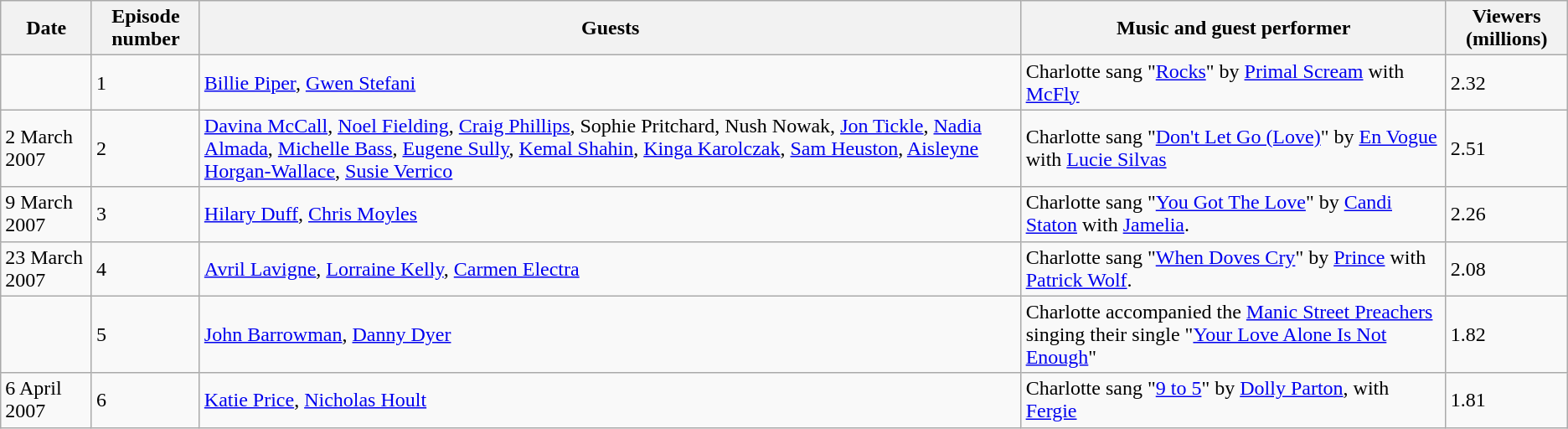<table class="wikitable">
<tr>
<th>Date</th>
<th>Episode number</th>
<th>Guests</th>
<th>Music and guest performer</th>
<th>Viewers (millions)</th>
</tr>
<tr>
<td></td>
<td>1</td>
<td><a href='#'>Billie Piper</a>, <a href='#'>Gwen Stefani</a></td>
<td>Charlotte sang "<a href='#'>Rocks</a>" by <a href='#'>Primal Scream</a> with <a href='#'>McFly</a></td>
<td>2.32</td>
</tr>
<tr>
<td>2 March 2007</td>
<td>2</td>
<td><a href='#'>Davina McCall</a>, <a href='#'>Noel Fielding</a>, <a href='#'>Craig Phillips</a>, Sophie Pritchard, Nush Nowak, <a href='#'>Jon Tickle</a>, <a href='#'>Nadia Almada</a>, <a href='#'>Michelle Bass</a>, <a href='#'>Eugene Sully</a>, <a href='#'>Kemal Shahin</a>, <a href='#'>Kinga Karolczak</a>, <a href='#'>Sam Heuston</a>, <a href='#'>Aisleyne Horgan-Wallace</a>, <a href='#'>Susie Verrico</a></td>
<td>Charlotte sang "<a href='#'>Don't Let Go (Love)</a>" by <a href='#'>En Vogue</a> with <a href='#'>Lucie Silvas</a></td>
<td>2.51</td>
</tr>
<tr>
<td>9 March 2007</td>
<td>3</td>
<td><a href='#'>Hilary Duff</a>, <a href='#'>Chris Moyles</a></td>
<td>Charlotte sang "<a href='#'>You Got The Love</a>" by <a href='#'>Candi Staton</a> with <a href='#'>Jamelia</a>.</td>
<td>2.26</td>
</tr>
<tr>
<td>23 March 2007</td>
<td>4</td>
<td><a href='#'>Avril Lavigne</a>, <a href='#'>Lorraine Kelly</a>, <a href='#'>Carmen Electra</a></td>
<td>Charlotte sang "<a href='#'>When Doves Cry</a>" by <a href='#'>Prince</a> with <a href='#'>Patrick Wolf</a>.</td>
<td>2.08</td>
</tr>
<tr>
<td></td>
<td>5</td>
<td><a href='#'>John Barrowman</a>, <a href='#'>Danny Dyer</a></td>
<td>Charlotte accompanied the <a href='#'>Manic Street Preachers</a> singing their single  "<a href='#'>Your Love Alone Is Not Enough</a>"</td>
<td>1.82</td>
</tr>
<tr>
<td>6 April 2007</td>
<td>6</td>
<td><a href='#'>Katie Price</a>, <a href='#'>Nicholas Hoult</a></td>
<td>Charlotte sang "<a href='#'>9 to 5</a>" by <a href='#'>Dolly Parton</a>, with <a href='#'>Fergie</a></td>
<td>1.81</td>
</tr>
</table>
